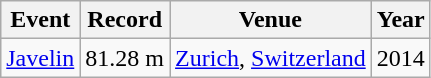<table class=wikitable>
<tr>
<th>Event</th>
<th>Record</th>
<th>Venue</th>
<th>Year</th>
</tr>
<tr>
<td><a href='#'>Javelin</a></td>
<td>81.28 m</td>
<td><a href='#'>Zurich</a>, <a href='#'>Switzerland</a></td>
<td>2014</td>
</tr>
</table>
